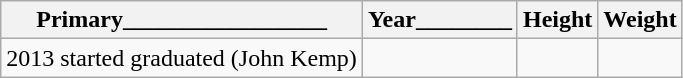<table class="wikitable">
<tr>
<th>Primary_________________</th>
<th>Year________</th>
<th>Height</th>
<th>Weight</th>
</tr>
<tr>
<td>2013 started graduated (John Kemp)</td>
<td></td>
<td></td>
<td></td>
</tr>
</table>
